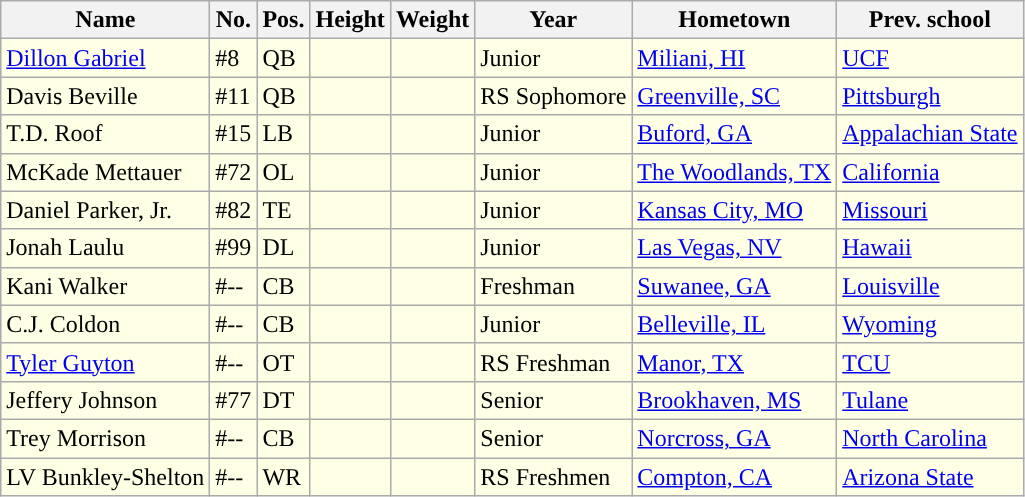<table class="wikitable sortable">
<tr>
<th>Name</th>
<th>No.</th>
<th>Pos.</th>
<th>Height</th>
<th>Weight</th>
<th>Year</th>
<th>Hometown</th>
<th class="unsortable">Prev. school</th>
</tr>
<tr style="background:#FFFFE6;">
<td><a href='#'>Dillon Gabriel</a></td>
<td>#8</td>
<td>QB</td>
<td></td>
<td></td>
<td>Junior</td>
<td><a href='#'>Miliani, HI</a></td>
<td><a href='#'>UCF</a></td>
</tr>
<tr style="background:#FFFFE6;">
<td>Davis Beville</td>
<td>#11</td>
<td>QB</td>
<td></td>
<td></td>
<td>RS Sophomore</td>
<td><a href='#'>Greenville, SC</a></td>
<td><a href='#'>Pittsburgh</a></td>
</tr>
<tr style="background:#FFFFE6;">
<td>T.D. Roof</td>
<td>#15</td>
<td>LB</td>
<td></td>
<td></td>
<td>Junior</td>
<td><a href='#'>Buford, GA</a></td>
<td><a href='#'>Appalachian State</a></td>
</tr>
<tr style="background:#FFFFE6;">
<td>McKade Mettauer</td>
<td>#72</td>
<td>OL</td>
<td></td>
<td></td>
<td>Junior</td>
<td><a href='#'>The Woodlands, TX</a></td>
<td><a href='#'>California</a></td>
</tr>
<tr style="background:#FFFFE6;">
<td>Daniel Parker, Jr.</td>
<td>#82</td>
<td>TE</td>
<td></td>
<td></td>
<td>Junior</td>
<td><a href='#'>Kansas City, MO</a></td>
<td><a href='#'>Missouri</a></td>
</tr>
<tr style="background:#FFFFE6;">
<td>Jonah Laulu</td>
<td>#99</td>
<td>DL</td>
<td></td>
<td></td>
<td>Junior</td>
<td><a href='#'>Las Vegas, NV</a></td>
<td><a href='#'>Hawaii</a></td>
</tr>
<tr style="background:#FFFFE6;">
<td>Kani Walker</td>
<td>#--</td>
<td>CB</td>
<td></td>
<td></td>
<td>Freshman</td>
<td><a href='#'>Suwanee, GA</a></td>
<td><a href='#'>Louisville</a></td>
</tr>
<tr style="background:#FFFFE6;">
<td>C.J. Coldon</td>
<td>#--</td>
<td>CB</td>
<td></td>
<td></td>
<td>Junior</td>
<td><a href='#'>Belleville, IL</a></td>
<td><a href='#'>Wyoming</a></td>
</tr>
<tr style="background:#FFFFE6;">
<td><a href='#'>Tyler Guyton</a></td>
<td>#--</td>
<td>OT</td>
<td></td>
<td></td>
<td>RS Freshman</td>
<td><a href='#'>Manor, TX</a></td>
<td><a href='#'>TCU</a></td>
</tr>
<tr style="background:#FFFFE6;">
<td>Jeffery Johnson</td>
<td>#77</td>
<td>DT</td>
<td></td>
<td></td>
<td>Senior</td>
<td><a href='#'>Brookhaven, MS</a></td>
<td><a href='#'>Tulane</a></td>
</tr>
<tr style="background:#FFFFE6;">
<td>Trey Morrison</td>
<td>#--</td>
<td>CB</td>
<td></td>
<td></td>
<td>Senior</td>
<td><a href='#'>Norcross, GA</a></td>
<td><a href='#'>North Carolina</a></td>
</tr>
<tr style="background:#FFFFE6;">
<td>LV Bunkley-Shelton</td>
<td>#--</td>
<td>WR</td>
<td></td>
<td></td>
<td>RS Freshmen</td>
<td><a href='#'>Compton, CA</a></td>
<td><a href='#'>Arizona State</a></td>
</tr>
</table>
